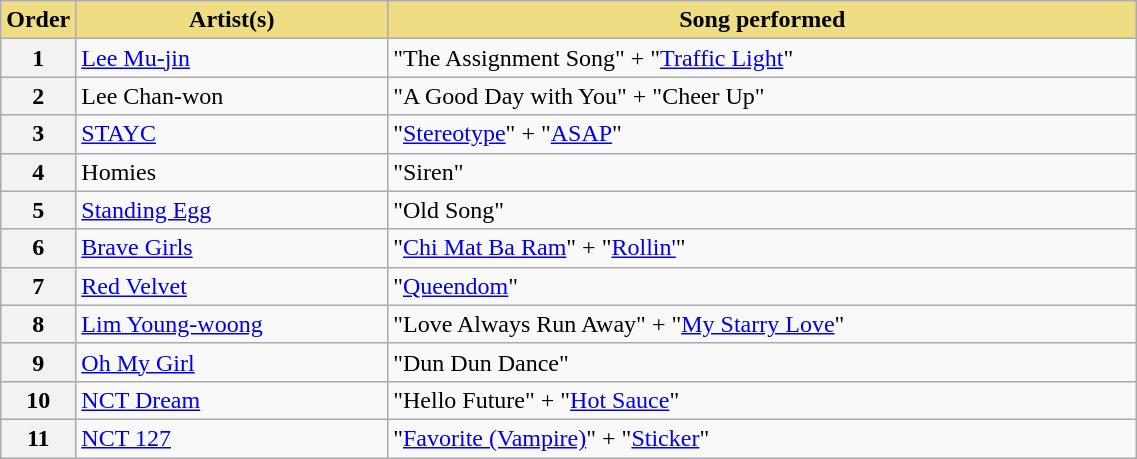<table class="wikitable plainrowheaders" style="width:60%">
<tr>
<th scope="col" style="background:#EEDD82; width:2%">Order</th>
<th scope="col" style="background:#EEDD82">Artist(s)</th>
<th scope="col" style="background:#EEDD82">Song performed</th>
</tr>
<tr>
<th scope="row">1</th>
<td><a href='#'>Lee Mu-jin</a></td>
<td>"The Assignment Song" + "<a href='#'>Traffic Light</a>"</td>
</tr>
<tr>
<th scope="row">2</th>
<td>Lee Chan-won</td>
<td>"A Good Day with You" + "Cheer Up"</td>
</tr>
<tr>
<th scope="row">3</th>
<td><a href='#'>STAYC</a></td>
<td>"<a href='#'>Stereotype</a>" + "<a href='#'>ASAP</a>"</td>
</tr>
<tr>
<th scope="row">4</th>
<td>Homies</td>
<td>"Siren"</td>
</tr>
<tr>
<th scope="row">5</th>
<td><a href='#'>Standing Egg</a></td>
<td>"Old Song"</td>
</tr>
<tr>
<th scope="row">6</th>
<td><a href='#'>Brave Girls</a></td>
<td>"<a href='#'>Chi Mat Ba Ram</a>" + "<a href='#'>Rollin'</a>"</td>
</tr>
<tr>
<th scope="row">7</th>
<td><a href='#'>Red Velvet</a></td>
<td>"<a href='#'>Queendom</a>"</td>
</tr>
<tr>
<th scope="row">8</th>
<td><a href='#'>Lim Young-woong</a></td>
<td>"Love Always Run Away" + "<a href='#'>My Starry Love</a>"</td>
</tr>
<tr>
<th scope="row">9</th>
<td><a href='#'>Oh My Girl</a></td>
<td>"Dun Dun Dance"</td>
</tr>
<tr>
<th scope="row">10</th>
<td><a href='#'>NCT Dream</a></td>
<td>"Hello Future" + "<a href='#'>Hot Sauce</a>"</td>
</tr>
<tr>
<th scope="row">11</th>
<td><a href='#'>NCT 127</a></td>
<td>"<a href='#'>Favorite (Vampire)</a>" + "<a href='#'>Sticker</a>"</td>
</tr>
</table>
